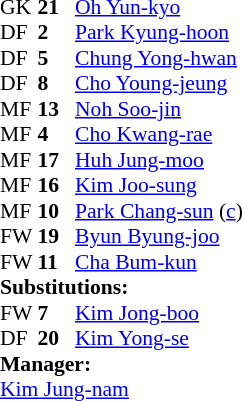<table style="font-size: 90%" cellspacing="0" cellpadding="0">
<tr>
<th width="25"></th>
<th width="25"></th>
</tr>
<tr>
<td>GK</td>
<td><strong>21</strong></td>
<td><a href='#'>Oh Yun-kyo</a></td>
</tr>
<tr>
<td>DF</td>
<td><strong>2</strong></td>
<td><a href='#'>Park Kyung-hoon</a></td>
</tr>
<tr>
<td>DF</td>
<td><strong>5</strong></td>
<td><a href='#'>Chung Yong-hwan</a></td>
</tr>
<tr>
<td>DF</td>
<td><strong>8</strong></td>
<td><a href='#'>Cho Young-jeung</a></td>
<td></td>
</tr>
<tr>
<td>MF</td>
<td><strong>13</strong></td>
<td><a href='#'>Noh Soo-jin</a></td>
<td></td>
<td></td>
</tr>
<tr>
<td>MF</td>
<td><strong>4</strong></td>
<td><a href='#'>Cho Kwang-rae</a></td>
<td></td>
<td></td>
</tr>
<tr>
<td>MF</td>
<td><strong>17</strong></td>
<td><a href='#'>Huh Jung-moo</a></td>
</tr>
<tr>
<td>MF</td>
<td><strong>16</strong></td>
<td><a href='#'>Kim Joo-sung</a></td>
<td></td>
</tr>
<tr>
<td>MF</td>
<td><strong>10</strong></td>
<td><a href='#'>Park Chang-sun</a> (<a href='#'>c</a>)</td>
</tr>
<tr>
<td>FW</td>
<td><strong>19</strong></td>
<td><a href='#'>Byun Byung-joo</a></td>
</tr>
<tr>
<td>FW</td>
<td><strong>11</strong></td>
<td><a href='#'>Cha Bum-kun</a></td>
</tr>
<tr>
<td colspan=3><strong>Substitutions:</strong></td>
</tr>
<tr>
<td>FW</td>
<td><strong>7</strong></td>
<td><a href='#'>Kim Jong-boo</a></td>
<td></td>
<td></td>
</tr>
<tr>
<td>DF</td>
<td><strong>20</strong></td>
<td><a href='#'>Kim Yong-se</a></td>
<td></td>
<td></td>
</tr>
<tr>
<td colspan=3><strong>Manager:</strong></td>
</tr>
<tr>
<td colspan=4> <a href='#'>Kim Jung-nam</a></td>
</tr>
</table>
